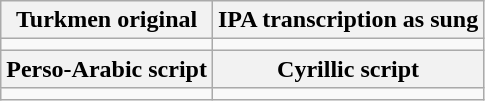<table class="wikitable">
<tr>
<th>Turkmen original</th>
<th>IPA transcription as sung</th>
</tr>
<tr style="vertical-align:top; white-space:nowrap;">
<td></td>
<td></td>
</tr>
<tr style="vertical-align:top; white-space:nowrap;">
<th>Perso-Arabic script</th>
<th>Cyrillic script</th>
</tr>
<tr style="vertical-align:top; white-space:nowrap;">
<td></td>
<td></td>
</tr>
</table>
